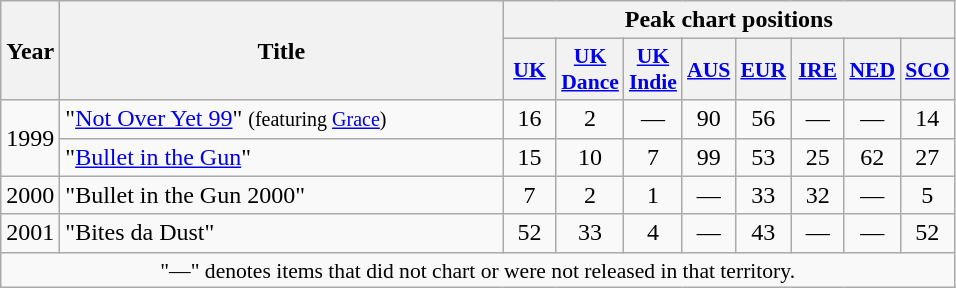<table class="wikitable" style="text-align:center;">
<tr>
<th rowspan="2" style="width:2em;">Year</th>
<th rowspan="2" style="width:18em;">Title</th>
<th colspan="8">Peak chart positions</th>
</tr>
<tr>
<th style="width:2em;font-size:90%;"><a href='#'>UK</a><br></th>
<th style="width:2em;font-size:90%;"><a href='#'>UK<br>Dance</a><br></th>
<th style="width:2em;font-size:90%;"><a href='#'>UK<br>Indie</a><br></th>
<th style="width:2em;font-size:90%;"><a href='#'>AUS</a><br></th>
<th style="width:2em;font-size:90%;"><a href='#'>EUR</a><br></th>
<th style="width:2em;font-size:90%;"><a href='#'>IRE</a><br></th>
<th style="width:2em;font-size:90%;"><a href='#'>NED</a><br></th>
<th style="width:2em;font-size:90%;"><a href='#'>SCO</a><br></th>
</tr>
<tr>
<td rowspan="2">1999</td>
<td style="text-align:left;">"<a href='#'>Not Over Yet 99</a>" <small>(featuring <a href='#'>Grace</a>)</small></td>
<td>16</td>
<td>2</td>
<td>—</td>
<td>90</td>
<td>56</td>
<td>—</td>
<td>—</td>
<td>14</td>
</tr>
<tr>
<td style="text-align:left;">"<a href='#'>Bullet in the Gun</a>"</td>
<td>15</td>
<td>10</td>
<td>7</td>
<td>99</td>
<td>53</td>
<td>25</td>
<td>62</td>
<td>27</td>
</tr>
<tr>
<td>2000</td>
<td style="text-align:left;">"Bullet in the Gun 2000"</td>
<td>7</td>
<td>2</td>
<td>1</td>
<td>—</td>
<td>33</td>
<td>32</td>
<td>—</td>
<td>5</td>
</tr>
<tr>
<td>2001</td>
<td style="text-align:left;">"Bites da Dust"</td>
<td>52</td>
<td>33</td>
<td>4</td>
<td>—</td>
<td>43</td>
<td>—</td>
<td>—</td>
<td>52</td>
</tr>
<tr>
<td colspan="15" style="font-size:90%">"—" denotes items that did not chart or were not released in that territory.</td>
</tr>
</table>
